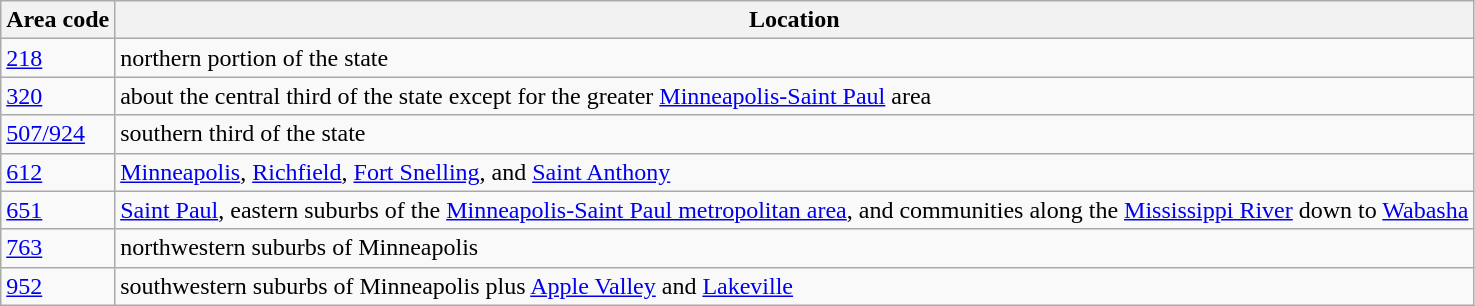<table class=wikitable>
<tr>
<th>Area code</th>
<th>Location</th>
</tr>
<tr>
<td><a href='#'>218</a></td>
<td>northern portion of the state</td>
</tr>
<tr>
<td><a href='#'>320</a></td>
<td>about the central third of the state except for the greater <a href='#'>Minneapolis-Saint Paul</a> area</td>
</tr>
<tr>
<td><a href='#'>507/924</a></td>
<td>southern third of the state</td>
</tr>
<tr>
<td><a href='#'>612</a></td>
<td><a href='#'>Minneapolis</a>, <a href='#'>Richfield</a>, <a href='#'>Fort Snelling</a>, and <a href='#'>Saint Anthony</a></td>
</tr>
<tr>
<td><a href='#'>651</a></td>
<td><a href='#'>Saint Paul</a>, eastern suburbs of the <a href='#'>Minneapolis-Saint Paul metropolitan area</a>, and communities along the <a href='#'>Mississippi River</a> down to <a href='#'>Wabasha</a></td>
</tr>
<tr>
<td><a href='#'>763</a></td>
<td>northwestern suburbs of Minneapolis</td>
</tr>
<tr>
<td><a href='#'>952</a></td>
<td>southwestern suburbs of Minneapolis plus <a href='#'>Apple Valley</a> and <a href='#'>Lakeville</a></td>
</tr>
</table>
